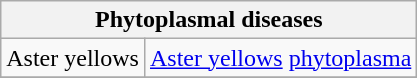<table class="wikitable" style="clear">
<tr>
<th colspan=2><strong>Phytoplasmal diseases</strong><br></th>
</tr>
<tr>
<td>Aster yellows</td>
<td><a href='#'>Aster yellows</a> <a href='#'>phytoplasma</a></td>
</tr>
<tr>
</tr>
</table>
